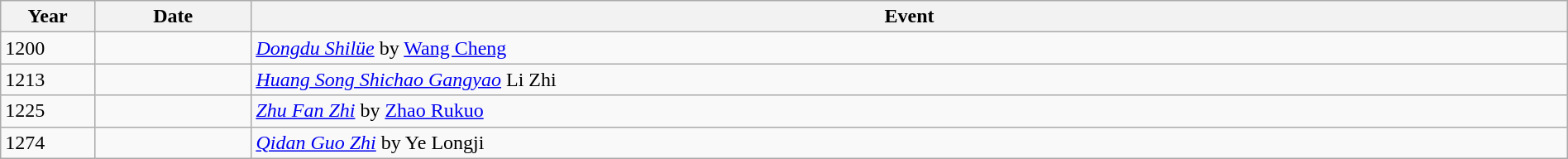<table class="wikitable" style="width:100%;">
<tr>
<th style="width:6%">Year</th>
<th style="width:10%">Date</th>
<th>Event</th>
</tr>
<tr>
<td>1200</td>
<td></td>
<td><em><a href='#'>Dongdu Shilüe</a></em> by <a href='#'>Wang Cheng</a></td>
</tr>
<tr>
<td>1213</td>
<td></td>
<td><em><a href='#'>Huang Song Shichao Gangyao</a></em> Li Zhi</td>
</tr>
<tr>
<td>1225</td>
<td></td>
<td><em><a href='#'>Zhu Fan Zhi</a></em> by <a href='#'>Zhao Rukuo</a></td>
</tr>
<tr>
<td>1274</td>
<td></td>
<td><em><a href='#'>Qidan Guo Zhi</a></em> by Ye Longji</td>
</tr>
</table>
